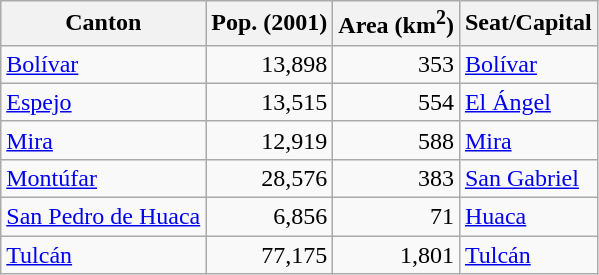<table class="wikitable sortable">
<tr>
<th>Canton</th>
<th>Pop. (2001)</th>
<th>Area (km<sup>2</sup>)</th>
<th>Seat/Capital</th>
</tr>
<tr>
<td><a href='#'>Bolívar</a></td>
<td align=right>13,898</td>
<td align=right>353</td>
<td><a href='#'>Bolívar</a></td>
</tr>
<tr>
<td><a href='#'>Espejo</a></td>
<td align=right>13,515</td>
<td align=right>554</td>
<td><a href='#'>El Ángel</a></td>
</tr>
<tr>
<td><a href='#'>Mira</a></td>
<td align=right>12,919</td>
<td align=right>588</td>
<td><a href='#'>Mira</a></td>
</tr>
<tr>
<td><a href='#'>Montúfar</a></td>
<td align=right>28,576</td>
<td align=right>383</td>
<td><a href='#'>San Gabriel</a></td>
</tr>
<tr>
<td><a href='#'>San Pedro de Huaca</a></td>
<td align=right>6,856</td>
<td align=right>71</td>
<td><a href='#'>Huaca</a></td>
</tr>
<tr>
<td><a href='#'>Tulcán</a></td>
<td align=right>77,175</td>
<td align=right>1,801</td>
<td><a href='#'>Tulcán</a></td>
</tr>
</table>
